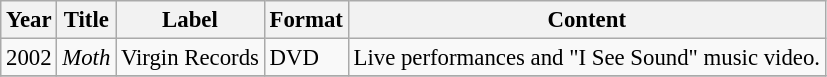<table class="wikitable" style="font-size: 95%;">
<tr>
<th>Year</th>
<th>Title</th>
<th>Label</th>
<th>Format</th>
<th>Content</th>
</tr>
<tr>
<td>2002</td>
<td><em>Moth</em></td>
<td>Virgin Records</td>
<td>DVD</td>
<td>Live performances and "I See Sound" music video.</td>
</tr>
<tr>
</tr>
</table>
